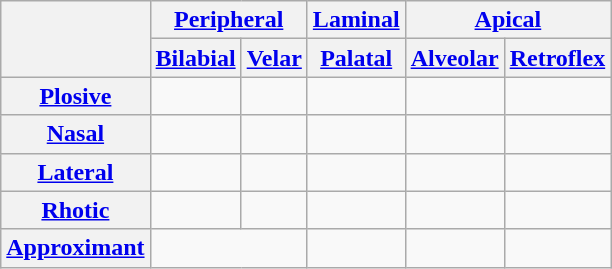<table class="wikitable" style="text-align: center">
<tr>
<th rowspan="2"></th>
<th colspan="2"><a href='#'>Peripheral</a></th>
<th><a href='#'>Laminal</a></th>
<th colspan="2"><a href='#'>Apical</a></th>
</tr>
<tr>
<th><a href='#'>Bilabial</a></th>
<th><a href='#'>Velar</a></th>
<th><a href='#'>Palatal</a></th>
<th><a href='#'>Alveolar</a></th>
<th><a href='#'>Retroflex</a></th>
</tr>
<tr>
<th><a href='#'>Plosive</a></th>
<td></td>
<td></td>
<td></td>
<td></td>
<td></td>
</tr>
<tr>
<th><a href='#'>Nasal</a></th>
<td></td>
<td></td>
<td></td>
<td></td>
<td></td>
</tr>
<tr>
<th><a href='#'>Lateral</a></th>
<td></td>
<td></td>
<td></td>
<td></td>
<td></td>
</tr>
<tr>
<th><a href='#'>Rhotic</a></th>
<td></td>
<td></td>
<td></td>
<td></td>
<td></td>
</tr>
<tr>
<th><a href='#'>Approximant</a></th>
<td colspan="2"></td>
<td></td>
<td></td>
<td></td>
</tr>
</table>
